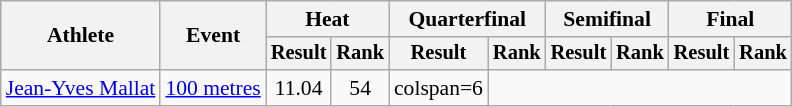<table class=wikitable style=font-size:90%>
<tr>
<th rowspan=2>Athlete</th>
<th rowspan=2>Event</th>
<th colspan=2>Heat</th>
<th colspan=2>Quarterfinal</th>
<th colspan=2>Semifinal</th>
<th colspan=2>Final</th>
</tr>
<tr style=font-size:95%>
<th>Result</th>
<th>Rank</th>
<th>Result</th>
<th>Rank</th>
<th>Result</th>
<th>Rank</th>
<th>Result</th>
<th>Rank</th>
</tr>
<tr align=center>
<td align=left><a href='#'>Jean-Yves Mallat</a></td>
<td align=left><a href='#'>100 metres</a></td>
<td>11.04</td>
<td>54</td>
<td>colspan=6 </td>
</tr>
</table>
